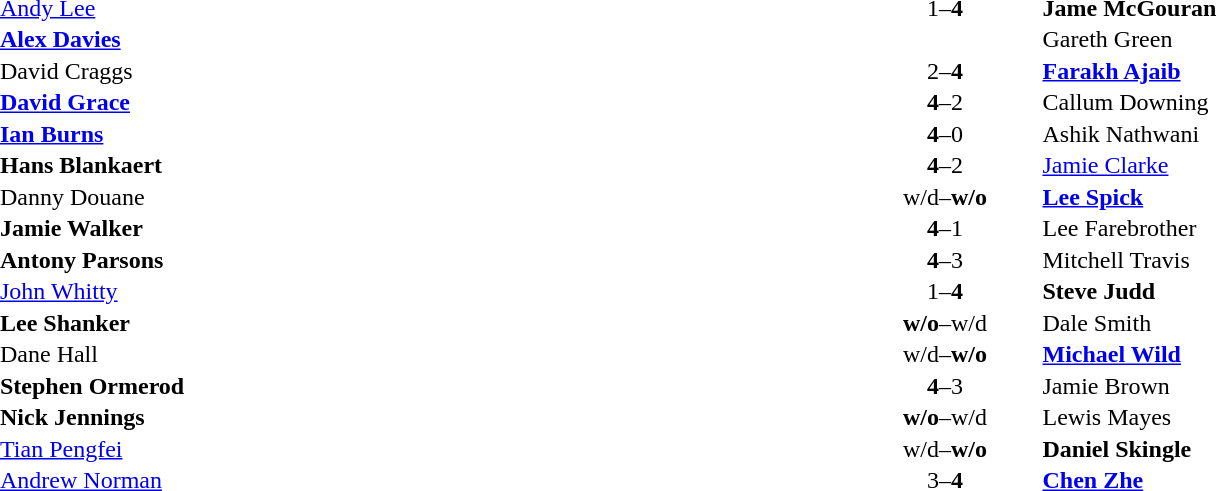<table width="100%" cellspacing="1">
<tr>
<th width=45%></th>
<th width=10%></th>
<th width=45%></th>
</tr>
<tr>
<td> <a href='#'>Andy Lee</a></td>
<td align="center">1–<strong>4</strong></td>
<td> <strong>Jame McGouran</strong></td>
</tr>
<tr>
<td> <strong><a href='#'>Alex Davies</a></strong></td>
<td align="center"></td>
<td> Gareth Green</td>
</tr>
<tr>
<td> David Craggs</td>
<td align="center">2–<strong>4</strong></td>
<td> <strong><a href='#'>Farakh Ajaib</a></strong></td>
</tr>
<tr>
<td> <strong><a href='#'>David Grace</a></strong></td>
<td align="center"><strong>4</strong>–2</td>
<td> Callum Downing</td>
</tr>
<tr>
<td> <strong><a href='#'>Ian Burns</a></strong></td>
<td align="center"><strong>4</strong>–0</td>
<td> Ashik Nathwani</td>
</tr>
<tr>
<td> <strong>Hans Blankaert</strong></td>
<td align="center"><strong>4</strong>–2</td>
<td> <a href='#'>Jamie Clarke</a></td>
</tr>
<tr>
<td> Danny Douane</td>
<td align="center">w/d–<strong>w/o</strong></td>
<td> <strong><a href='#'>Lee Spick</a></strong></td>
</tr>
<tr>
<td> <strong>Jamie Walker</strong></td>
<td align="center"><strong>4</strong>–1</td>
<td> Lee Farebrother</td>
</tr>
<tr>
<td> <strong>Antony Parsons</strong></td>
<td align="center"><strong>4</strong>–3</td>
<td> Mitchell Travis</td>
</tr>
<tr>
<td> <a href='#'>John Whitty</a></td>
<td align="center">1–<strong>4</strong></td>
<td> <strong>Steve Judd </strong></td>
</tr>
<tr>
<td> <strong>Lee Shanker</strong></td>
<td align="center"><strong>w/o</strong>–w/d</td>
<td> Dale Smith</td>
</tr>
<tr>
<td> Dane Hall</td>
<td align="center">w/d–<strong>w/o</strong></td>
<td> <strong><a href='#'>Michael Wild</a></strong></td>
</tr>
<tr>
<td> <strong>Stephen Ormerod</strong></td>
<td align="center"><strong>4</strong>–3</td>
<td> Jamie Brown</td>
</tr>
<tr>
<td> <strong>Nick Jennings</strong></td>
<td align="center"><strong>w/o</strong>–w/d</td>
<td> Lewis Mayes</td>
</tr>
<tr>
<td> <a href='#'>Tian Pengfei</a></td>
<td align="center">w/d–<strong>w/o</strong></td>
<td> <strong>Daniel Skingle</strong></td>
</tr>
<tr>
<td> <a href='#'>Andrew Norman</a></td>
<td align="center">3–<strong>4</strong></td>
<td> <strong><a href='#'>Chen Zhe</a></strong></td>
</tr>
</table>
